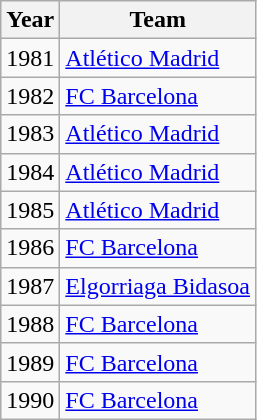<table class="wikitable">
<tr>
<th scope="col">Year</th>
<th scope="col">Team</th>
</tr>
<tr>
<td>1981</td>
<td><a href='#'>Atlético Madrid</a></td>
</tr>
<tr>
<td>1982</td>
<td><a href='#'>FC Barcelona</a></td>
</tr>
<tr>
<td>1983</td>
<td><a href='#'>Atlético Madrid</a></td>
</tr>
<tr>
<td>1984</td>
<td><a href='#'>Atlético Madrid</a></td>
</tr>
<tr>
<td>1985</td>
<td><a href='#'>Atlético Madrid</a></td>
</tr>
<tr>
<td>1986</td>
<td><a href='#'>FC Barcelona</a></td>
</tr>
<tr>
<td>1987</td>
<td><a href='#'>Elgorriaga Bidasoa</a></td>
</tr>
<tr>
<td>1988</td>
<td><a href='#'>FC Barcelona</a></td>
</tr>
<tr>
<td>1989</td>
<td><a href='#'>FC Barcelona</a></td>
</tr>
<tr>
<td>1990</td>
<td><a href='#'>FC Barcelona</a></td>
</tr>
</table>
